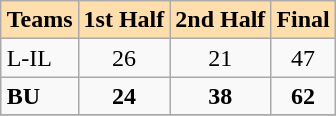<table class="wikitable" align=right>
<tr bgcolor=#ffdead align=center>
<td><strong>Teams</strong></td>
<td><strong>1st Half</strong></td>
<td><strong>2nd Half</strong></td>
<td><strong>Final</strong></td>
</tr>
<tr>
<td>L-IL</td>
<td align=center>26</td>
<td align=center>21</td>
<td align=center>47</td>
</tr>
<tr>
<td><strong>BU</strong></td>
<td align=center><strong>24</strong></td>
<td align=center><strong>38</strong></td>
<td align=center><strong>62</strong></td>
</tr>
<tr>
</tr>
</table>
